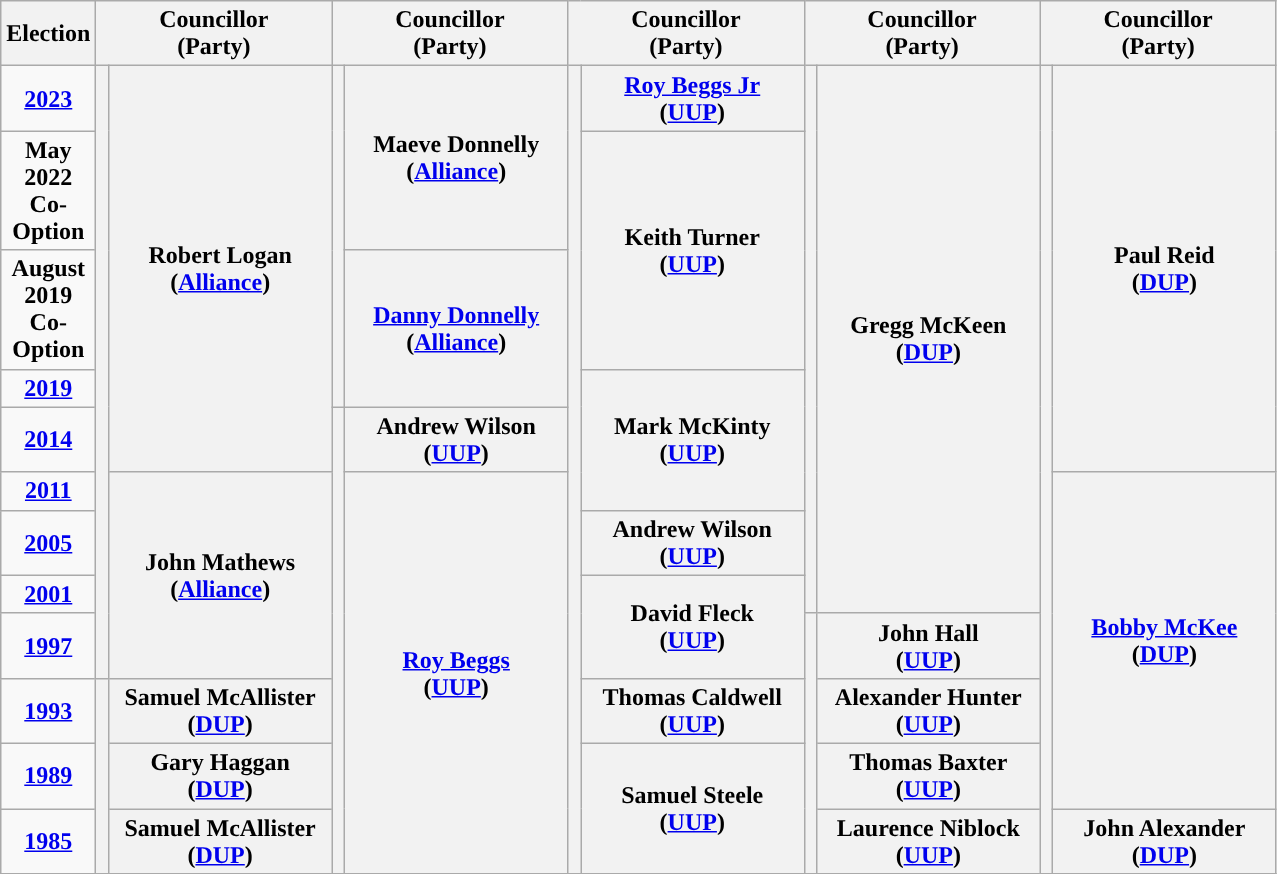<table class="wikitable" style="text-align:center">
<tr>
<th scope="col" width="50">Election</th>
<th scope="col" width="150" colspan = "2">Councillor<br> (Party)</th>
<th scope="col" width="150" colspan = "2">Councillor<br> (Party)</th>
<th scope="col" width="150" colspan = "2">Councillor<br> (Party)</th>
<th scope="col" width="150" colspan = "2">Councillor<br> (Party)</th>
<th scope="col" width="150" colspan = "2">Councillor<br> (Party)</th>
</tr>
<tr>
<td><strong><a href='#'>2023</a></strong></td>
<th rowspan="9" width="1" style="background-color: "></th>
<th rowspan = "5">Robert Logan <br> (<a href='#'>Alliance</a>)</th>
<th rowspan="4" width="1" style="background-color: "></th>
<th rowspan = "2">Maeve Donnelly <br> (<a href='#'>Alliance</a>)</th>
<th rowspan="12" width="1" style="background-color: "></th>
<th rowspan = "1"><a href='#'>Roy Beggs Jr</a> <br> (<a href='#'>UUP</a>)</th>
<th rowspan="8" width="1" style="background-color: "></th>
<th rowspan = "8">Gregg McKeen <br> (<a href='#'>DUP</a>)</th>
<th rowspan="12" width="1" style="background-color: "></th>
<th rowspan = "5">Paul Reid <br> (<a href='#'>DUP</a>)</th>
</tr>
<tr>
<td><strong>May 2022 Co-Option</strong></td>
<th rowspan = "2">Keith Turner <br> (<a href='#'>UUP</a>)</th>
</tr>
<tr>
<td><strong>August 2019 Co-Option</strong></td>
<th rowspan = "2"><a href='#'>Danny Donnelly</a> <br> (<a href='#'>Alliance</a>)</th>
</tr>
<tr>
<td><strong><a href='#'>2019</a></strong></td>
<th rowspan = "3">Mark McKinty <br> (<a href='#'>UUP</a>)</th>
</tr>
<tr>
<td><strong><a href='#'>2014</a></strong></td>
<th rowspan="8" width="1" style="background-color: "></th>
<th rowspan = "1">Andrew Wilson <br> (<a href='#'>UUP</a>)</th>
</tr>
<tr>
<td><strong><a href='#'>2011</a></strong></td>
<th rowspan = "4">John Mathews <br> (<a href='#'>Alliance</a>)</th>
<th rowspan = "7"><a href='#'>Roy Beggs</a> <br> (<a href='#'>UUP</a>)</th>
<th rowspan = "6"><a href='#'>Bobby McKee</a> <br> (<a href='#'>DUP</a>)</th>
</tr>
<tr>
<td><strong><a href='#'>2005</a></strong></td>
<th rowspan = "1">Andrew Wilson <br> (<a href='#'>UUP</a>)</th>
</tr>
<tr>
<td><strong><a href='#'>2001</a></strong></td>
<th rowspan = "2">David Fleck <br> (<a href='#'>UUP</a>)</th>
</tr>
<tr>
<td><strong><a href='#'>1997</a></strong></td>
<th rowspan="4" width="1" style="background-color: "></th>
<th rowspan = "1">John Hall <br> (<a href='#'>UUP</a>)</th>
</tr>
<tr>
<td><strong><a href='#'>1993</a></strong></td>
<th rowspan="3" width="1" style="background-color: "></th>
<th rowspan = "1">Samuel McAllister <br> (<a href='#'>DUP</a>)</th>
<th rowspan = "1">Thomas Caldwell <br> (<a href='#'>UUP</a>)</th>
<th rowspan = "1">Alexander Hunter <br> (<a href='#'>UUP</a>)</th>
</tr>
<tr>
<td><strong><a href='#'>1989</a></strong></td>
<th rowspan = "1">Gary Haggan <br> (<a href='#'>DUP</a>)</th>
<th rowspan = "2">Samuel Steele <br> (<a href='#'>UUP</a>)</th>
<th rowspan = "1">Thomas Baxter <br> (<a href='#'>UUP</a>)</th>
</tr>
<tr>
<td><strong><a href='#'>1985</a></strong></td>
<th rowspan = "1">Samuel McAllister <br> (<a href='#'>DUP</a>)</th>
<th rowspan = "1">Laurence Niblock <br> (<a href='#'>UUP</a>)</th>
<th rowspan = "1">John Alexander <br> (<a href='#'>DUP</a>)</th>
</tr>
<tr>
</tr>
</table>
